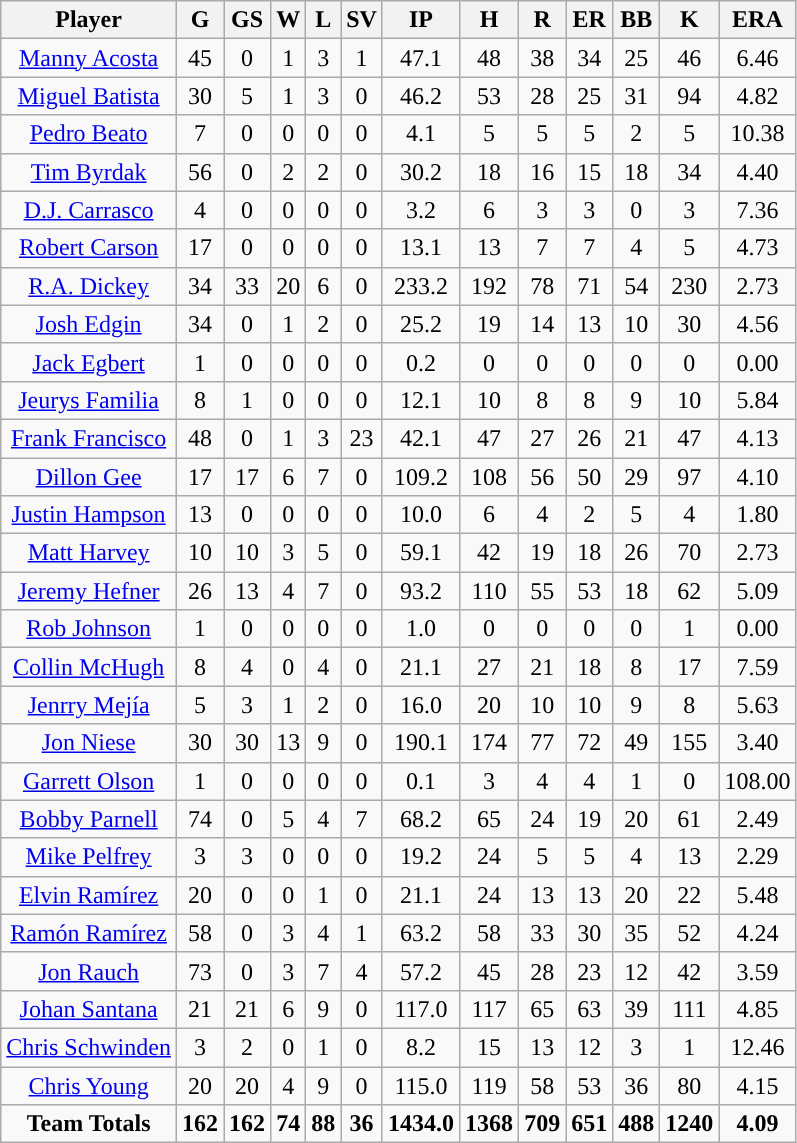<table class="wikitable sortable">
<tr>
<th>Player</th>
<th>G</th>
<th>GS</th>
<th>W</th>
<th>L</th>
<th>SV</th>
<th>IP</th>
<th>H</th>
<th>R</th>
<th>ER</th>
<th>BB</th>
<th>K</th>
<th>ERA</th>
</tr>
<tr align=center>
<td><a href='#'>Manny Acosta</a></td>
<td>45</td>
<td>0</td>
<td>1</td>
<td>3</td>
<td>1</td>
<td>47.1</td>
<td>48</td>
<td>38</td>
<td>34</td>
<td>25</td>
<td>46</td>
<td>6.46</td>
</tr>
<tr align=center>
<td><a href='#'>Miguel Batista</a></td>
<td>30</td>
<td>5</td>
<td>1</td>
<td>3</td>
<td>0</td>
<td>46.2</td>
<td>53</td>
<td>28</td>
<td>25</td>
<td>31</td>
<td>94</td>
<td>4.82</td>
</tr>
<tr align=center>
<td><a href='#'>Pedro Beato</a></td>
<td>7</td>
<td>0</td>
<td>0</td>
<td>0</td>
<td>0</td>
<td>4.1</td>
<td>5</td>
<td>5</td>
<td>5</td>
<td>2</td>
<td>5</td>
<td>10.38</td>
</tr>
<tr align=center>
<td><a href='#'>Tim Byrdak</a></td>
<td>56</td>
<td>0</td>
<td>2</td>
<td>2</td>
<td>0</td>
<td>30.2</td>
<td>18</td>
<td>16</td>
<td>15</td>
<td>18</td>
<td>34</td>
<td>4.40</td>
</tr>
<tr align=center>
<td><a href='#'>D.J. Carrasco</a></td>
<td>4</td>
<td>0</td>
<td>0</td>
<td>0</td>
<td>0</td>
<td>3.2</td>
<td>6</td>
<td>3</td>
<td>3</td>
<td>0</td>
<td>3</td>
<td>7.36</td>
</tr>
<tr align=center>
<td><a href='#'>Robert Carson</a></td>
<td>17</td>
<td>0</td>
<td>0</td>
<td>0</td>
<td>0</td>
<td>13.1</td>
<td>13</td>
<td>7</td>
<td>7</td>
<td>4</td>
<td>5</td>
<td>4.73</td>
</tr>
<tr align=center>
<td><a href='#'>R.A. Dickey</a></td>
<td>34</td>
<td>33</td>
<td>20</td>
<td>6</td>
<td>0</td>
<td>233.2</td>
<td>192</td>
<td>78</td>
<td>71</td>
<td>54</td>
<td>230</td>
<td>2.73</td>
</tr>
<tr align=center>
<td><a href='#'>Josh Edgin</a></td>
<td>34</td>
<td>0</td>
<td>1</td>
<td>2</td>
<td>0</td>
<td>25.2</td>
<td>19</td>
<td>14</td>
<td>13</td>
<td>10</td>
<td>30</td>
<td>4.56</td>
</tr>
<tr align=center>
<td><a href='#'>Jack Egbert</a></td>
<td>1</td>
<td>0</td>
<td>0</td>
<td>0</td>
<td>0</td>
<td>0.2</td>
<td>0</td>
<td>0</td>
<td>0</td>
<td>0</td>
<td>0</td>
<td>0.00</td>
</tr>
<tr align=center>
<td><a href='#'>Jeurys Familia</a></td>
<td>8</td>
<td>1</td>
<td>0</td>
<td>0</td>
<td>0</td>
<td>12.1</td>
<td>10</td>
<td>8</td>
<td>8</td>
<td>9</td>
<td>10</td>
<td>5.84</td>
</tr>
<tr align=center>
<td><a href='#'>Frank Francisco</a></td>
<td>48</td>
<td>0</td>
<td>1</td>
<td>3</td>
<td>23</td>
<td>42.1</td>
<td>47</td>
<td>27</td>
<td>26</td>
<td>21</td>
<td>47</td>
<td>4.13</td>
</tr>
<tr align=center>
<td><a href='#'>Dillon Gee</a></td>
<td>17</td>
<td>17</td>
<td>6</td>
<td>7</td>
<td>0</td>
<td>109.2</td>
<td>108</td>
<td>56</td>
<td>50</td>
<td>29</td>
<td>97</td>
<td>4.10</td>
</tr>
<tr align=center>
<td><a href='#'>Justin Hampson</a></td>
<td>13</td>
<td>0</td>
<td>0</td>
<td>0</td>
<td>0</td>
<td>10.0</td>
<td>6</td>
<td>4</td>
<td>2</td>
<td>5</td>
<td>4</td>
<td>1.80</td>
</tr>
<tr align=center>
<td><a href='#'>Matt Harvey</a></td>
<td>10</td>
<td>10</td>
<td>3</td>
<td>5</td>
<td>0</td>
<td>59.1</td>
<td>42</td>
<td>19</td>
<td>18</td>
<td>26</td>
<td>70</td>
<td>2.73</td>
</tr>
<tr align=center>
<td><a href='#'>Jeremy Hefner</a></td>
<td>26</td>
<td>13</td>
<td>4</td>
<td>7</td>
<td>0</td>
<td>93.2</td>
<td>110</td>
<td>55</td>
<td>53</td>
<td>18</td>
<td>62</td>
<td>5.09</td>
</tr>
<tr align=center>
<td><a href='#'>Rob Johnson</a></td>
<td>1</td>
<td>0</td>
<td>0</td>
<td>0</td>
<td>0</td>
<td>1.0</td>
<td>0</td>
<td>0</td>
<td>0</td>
<td>0</td>
<td>1</td>
<td>0.00</td>
</tr>
<tr align=center>
<td><a href='#'>Collin McHugh</a></td>
<td>8</td>
<td>4</td>
<td>0</td>
<td>4</td>
<td>0</td>
<td>21.1</td>
<td>27</td>
<td>21</td>
<td>18</td>
<td>8</td>
<td>17</td>
<td>7.59</td>
</tr>
<tr align=center>
<td><a href='#'>Jenrry Mejía</a></td>
<td>5</td>
<td>3</td>
<td>1</td>
<td>2</td>
<td>0</td>
<td>16.0</td>
<td>20</td>
<td>10</td>
<td>10</td>
<td>9</td>
<td>8</td>
<td>5.63</td>
</tr>
<tr align=center>
<td><a href='#'>Jon Niese</a></td>
<td>30</td>
<td>30</td>
<td>13</td>
<td>9</td>
<td>0</td>
<td>190.1</td>
<td>174</td>
<td>77</td>
<td>72</td>
<td>49</td>
<td>155</td>
<td>3.40</td>
</tr>
<tr align=center>
<td><a href='#'>Garrett Olson</a></td>
<td>1</td>
<td>0</td>
<td>0</td>
<td>0</td>
<td>0</td>
<td>0.1</td>
<td>3</td>
<td>4</td>
<td>4</td>
<td>1</td>
<td>0</td>
<td>108.00</td>
</tr>
<tr align=center>
<td><a href='#'>Bobby Parnell</a></td>
<td>74</td>
<td>0</td>
<td>5</td>
<td>4</td>
<td>7</td>
<td>68.2</td>
<td>65</td>
<td>24</td>
<td>19</td>
<td>20</td>
<td>61</td>
<td>2.49</td>
</tr>
<tr align=center>
<td><a href='#'>Mike Pelfrey</a></td>
<td>3</td>
<td>3</td>
<td>0</td>
<td>0</td>
<td>0</td>
<td>19.2</td>
<td>24</td>
<td>5</td>
<td>5</td>
<td>4</td>
<td>13</td>
<td>2.29</td>
</tr>
<tr align=center>
<td><a href='#'>Elvin Ramírez</a></td>
<td>20</td>
<td>0</td>
<td>0</td>
<td>1</td>
<td>0</td>
<td>21.1</td>
<td>24</td>
<td>13</td>
<td>13</td>
<td>20</td>
<td>22</td>
<td>5.48</td>
</tr>
<tr align=center>
<td><a href='#'>Ramón Ramírez</a></td>
<td>58</td>
<td>0</td>
<td>3</td>
<td>4</td>
<td>1</td>
<td>63.2</td>
<td>58</td>
<td>33</td>
<td>30</td>
<td>35</td>
<td>52</td>
<td>4.24</td>
</tr>
<tr align=center>
<td><a href='#'>Jon Rauch</a></td>
<td>73</td>
<td>0</td>
<td>3</td>
<td>7</td>
<td>4</td>
<td>57.2</td>
<td>45</td>
<td>28</td>
<td>23</td>
<td>12</td>
<td>42</td>
<td>3.59</td>
</tr>
<tr align=center>
<td><a href='#'>Johan Santana</a></td>
<td>21</td>
<td>21</td>
<td>6</td>
<td>9</td>
<td>0</td>
<td>117.0</td>
<td>117</td>
<td>65</td>
<td>63</td>
<td>39</td>
<td>111</td>
<td>4.85</td>
</tr>
<tr align=center>
<td><a href='#'>Chris Schwinden</a></td>
<td>3</td>
<td>2</td>
<td>0</td>
<td>1</td>
<td>0</td>
<td>8.2</td>
<td>15</td>
<td>13</td>
<td>12</td>
<td>3</td>
<td>1</td>
<td>12.46</td>
</tr>
<tr align=center>
<td><a href='#'>Chris Young</a></td>
<td>20</td>
<td>20</td>
<td>4</td>
<td>9</td>
<td>0</td>
<td>115.0</td>
<td>119</td>
<td>58</td>
<td>53</td>
<td>36</td>
<td>80</td>
<td>4.15</td>
</tr>
<tr align=center>
<td><strong>Team Totals</strong></td>
<td><strong>162</strong></td>
<td><strong>162</strong></td>
<td><strong>74</strong></td>
<td><strong>88</strong></td>
<td><strong>36</strong></td>
<td><strong>1434.0</strong></td>
<td><strong>1368</strong></td>
<td><strong>709</strong></td>
<td><strong>651</strong></td>
<td><strong>488</strong></td>
<td><strong>1240</strong></td>
<td><strong>4.09</strong></td>
</tr>
</table>
